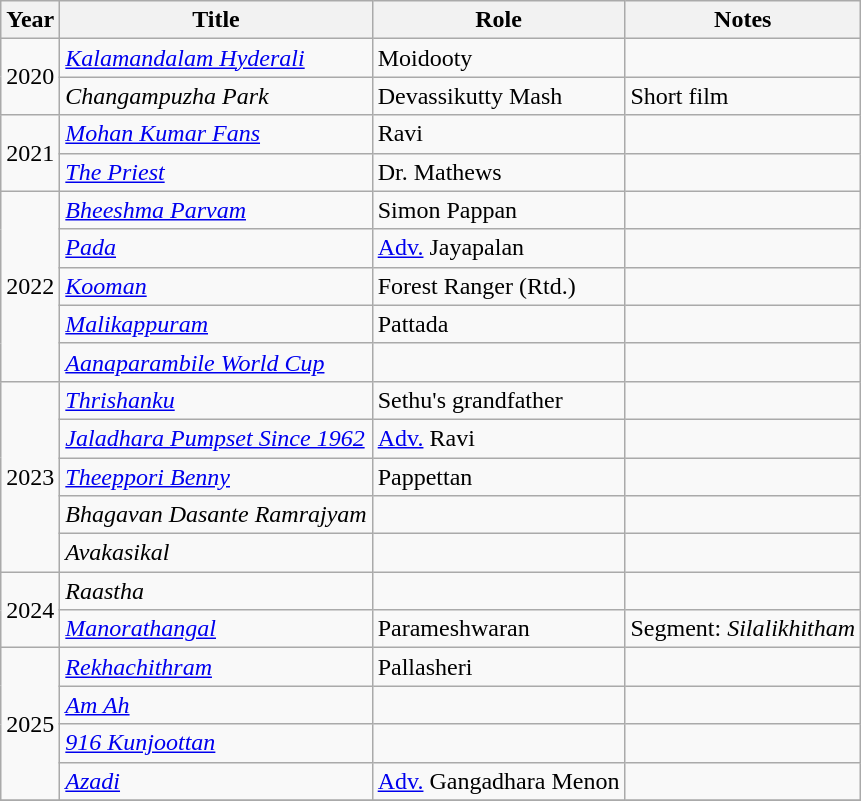<table class="wikitable sortable">
<tr>
<th>Year</th>
<th>Title</th>
<th>Role</th>
<th class="unsortable">Notes</th>
</tr>
<tr>
<td rowspan=2>2020</td>
<td><em><a href='#'>Kalamandalam Hyderali</a></em></td>
<td>Moidooty</td>
<td></td>
</tr>
<tr>
<td><em>Changampuzha Park</em></td>
<td>Devassikutty Mash</td>
<td>Short film</td>
</tr>
<tr>
<td rowspan=2>2021</td>
<td><em><a href='#'>Mohan Kumar Fans</a></em></td>
<td>Ravi</td>
<td></td>
</tr>
<tr>
<td><em><a href='#'>The Priest</a></em></td>
<td>Dr. Mathews</td>
<td></td>
</tr>
<tr>
<td rowspan=5>2022</td>
<td><em><a href='#'>Bheeshma Parvam</a></em></td>
<td>Simon Pappan</td>
<td></td>
</tr>
<tr>
<td><em><a href='#'>Pada</a></em></td>
<td><a href='#'>Adv.</a> Jayapalan</td>
<td></td>
</tr>
<tr>
<td><em><a href='#'>Kooman</a></em></td>
<td>Forest Ranger (Rtd.)</td>
<td></td>
</tr>
<tr>
<td><em><a href='#'>Malikappuram</a></em></td>
<td>Pattada</td>
<td></td>
</tr>
<tr>
<td><em><a href='#'>Aanaparambile World Cup</a></em></td>
<td></td>
<td></td>
</tr>
<tr>
<td rowspan=5>2023</td>
<td><em><a href='#'>Thrishanku</a></em></td>
<td>Sethu's grandfather</td>
<td></td>
</tr>
<tr>
<td><em><a href='#'>Jaladhara Pumpset Since 1962</a></em></td>
<td><a href='#'>Adv.</a> Ravi</td>
<td></td>
</tr>
<tr>
<td><em><a href='#'>Theeppori Benny</a></em></td>
<td>Pappettan</td>
<td></td>
</tr>
<tr>
<td><em>Bhagavan Dasante Ramrajyam</em></td>
<td></td>
<td></td>
</tr>
<tr>
<td><em>Avakasikal</em></td>
<td></td>
<td></td>
</tr>
<tr>
<td rowspan=2>2024</td>
<td><em>Raastha</em></td>
<td></td>
<td></td>
</tr>
<tr>
<td><em><a href='#'>Manorathangal</a></em></td>
<td>Parameshwaran</td>
<td>Segment: <em>Silalikhitham</em></td>
</tr>
<tr>
<td rowspan=4>2025</td>
<td><em><a href='#'>Rekhachithram</a></em></td>
<td>Pallasheri</td>
<td></td>
</tr>
<tr>
<td><em><a href='#'>Am Ah</a></em></td>
<td></td>
<td></td>
</tr>
<tr>
<td><em><a href='#'>916 Kunjoottan</a></em></td>
<td></td>
<td></td>
</tr>
<tr>
<td><em><a href='#'>Azadi</a></em></td>
<td><a href='#'>Adv.</a> Gangadhara Menon</td>
<td></td>
</tr>
<tr>
</tr>
</table>
